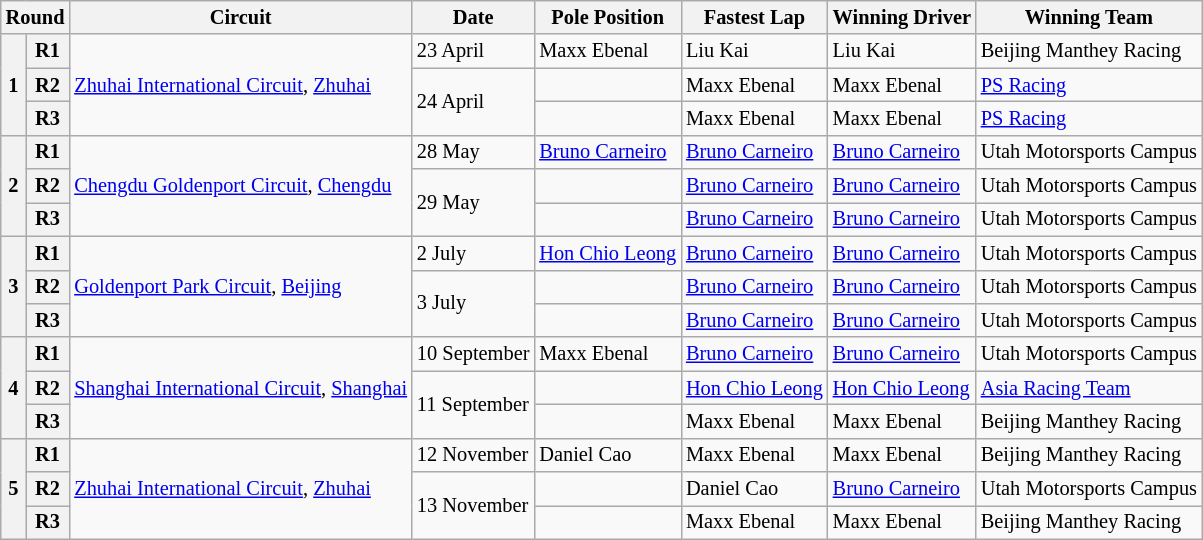<table class="wikitable" style="font-size: 85%">
<tr>
<th colspan=2>Round</th>
<th>Circuit</th>
<th>Date</th>
<th>Pole Position</th>
<th>Fastest Lap</th>
<th>Winning Driver</th>
<th>Winning Team</th>
</tr>
<tr>
<th rowspan=3>1</th>
<th>R1</th>
<td rowspan=3><a href='#'>Zhuhai International Circuit</a>, <a href='#'>Zhuhai</a></td>
<td>23 April</td>
<td> Maxx Ebenal</td>
<td> Liu Kai</td>
<td> Liu Kai</td>
<td> Beijing Manthey Racing</td>
</tr>
<tr>
<th>R2</th>
<td rowspan=2>24 April</td>
<td></td>
<td> Maxx Ebenal</td>
<td> Maxx Ebenal</td>
<td> <a href='#'>PS Racing</a></td>
</tr>
<tr>
<th>R3</th>
<td></td>
<td> Maxx Ebenal</td>
<td> Maxx Ebenal</td>
<td> <a href='#'>PS Racing</a></td>
</tr>
<tr>
<th rowspan=3>2</th>
<th>R1</th>
<td rowspan=3><a href='#'>Chengdu Goldenport Circuit</a>, <a href='#'>Chengdu</a></td>
<td>28 May</td>
<td nowrap> <a href='#'>Bruno Carneiro</a></td>
<td nowrap> <a href='#'>Bruno Carneiro</a></td>
<td nowrap> <a href='#'>Bruno Carneiro</a></td>
<td nowrap> Utah Motorsports Campus</td>
</tr>
<tr>
<th>R2</th>
<td rowspan=2>29 May</td>
<td></td>
<td> <a href='#'>Bruno Carneiro</a></td>
<td> <a href='#'>Bruno Carneiro</a></td>
<td> Utah Motorsports Campus</td>
</tr>
<tr>
<th>R3</th>
<td></td>
<td> <a href='#'>Bruno Carneiro</a></td>
<td> <a href='#'>Bruno Carneiro</a></td>
<td> Utah Motorsports Campus</td>
</tr>
<tr>
<th rowspan=3>3</th>
<th>R1</th>
<td rowspan=3><a href='#'>Goldenport Park Circuit</a>, <a href='#'>Beijing</a></td>
<td>2 July</td>
<td> <a href='#'>Hon Chio Leong</a></td>
<td> <a href='#'>Bruno Carneiro</a></td>
<td> <a href='#'>Bruno Carneiro</a></td>
<td> Utah Motorsports Campus</td>
</tr>
<tr>
<th>R2</th>
<td rowspan=2>3 July</td>
<td></td>
<td> <a href='#'>Bruno Carneiro</a></td>
<td> <a href='#'>Bruno Carneiro</a></td>
<td> Utah Motorsports Campus</td>
</tr>
<tr>
<th>R3</th>
<td></td>
<td> <a href='#'>Bruno Carneiro</a></td>
<td> <a href='#'>Bruno Carneiro</a></td>
<td> Utah Motorsports Campus</td>
</tr>
<tr>
<th rowspan=3>4</th>
<th>R1</th>
<td rowspan=3 nowrap><a href='#'>Shanghai International Circuit</a>, <a href='#'>Shanghai</a></td>
<td nowrap>10 September</td>
<td> Maxx Ebenal</td>
<td> <a href='#'>Bruno Carneiro</a></td>
<td> <a href='#'>Bruno Carneiro</a></td>
<td> Utah Motorsports Campus</td>
</tr>
<tr>
<th>R2</th>
<td rowspan=2>11 September</td>
<td></td>
<td> <a href='#'>Hon Chio Leong</a></td>
<td> <a href='#'>Hon Chio Leong</a></td>
<td> <a href='#'>Asia Racing Team</a></td>
</tr>
<tr>
<th>R3</th>
<td></td>
<td> Maxx Ebenal</td>
<td> Maxx Ebenal</td>
<td> Beijing Manthey Racing</td>
</tr>
<tr>
<th rowspan=3>5</th>
<th>R1</th>
<td rowspan=3><a href='#'>Zhuhai International Circuit</a>, <a href='#'>Zhuhai</a></td>
<td>12 November</td>
<td> Daniel Cao</td>
<td> Maxx Ebenal</td>
<td> Maxx Ebenal</td>
<td> Beijing Manthey Racing</td>
</tr>
<tr>
<th>R2</th>
<td rowspan=2>13 November</td>
<td></td>
<td> Daniel Cao</td>
<td> <a href='#'>Bruno Carneiro</a></td>
<td> Utah Motorsports Campus</td>
</tr>
<tr>
<th>R3</th>
<td></td>
<td> Maxx Ebenal</td>
<td> Maxx Ebenal</td>
<td> Beijing Manthey Racing</td>
</tr>
</table>
